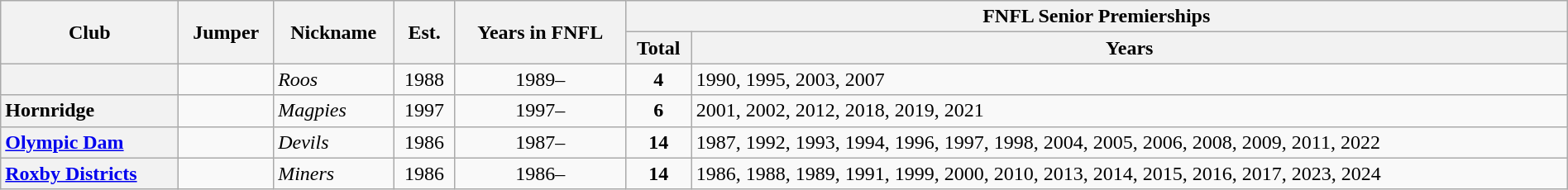<table class="wikitable sortable" style="width:100%">
<tr>
<th rowspan="2">Club</th>
<th rowspan="2">Jumper</th>
<th rowspan="2">Nickname</th>
<th rowspan="2">Est.</th>
<th rowspan="2">Years in FNFL</th>
<th colspan="2">FNFL Senior Premierships</th>
</tr>
<tr>
<th>Total</th>
<th>Years</th>
</tr>
<tr>
<th style="text-align:left"></th>
<td></td>
<td><em>Roos</em></td>
<td align="center">1988</td>
<td align="center">1989–</td>
<td align="center"><strong>4</strong></td>
<td>1990, 1995, 2003, 2007</td>
</tr>
<tr>
<th style="text-align:left">Hornridge</th>
<td></td>
<td><em>Magpies</em></td>
<td align="center">1997</td>
<td align="center">1997–</td>
<td align="center"><strong>6</strong></td>
<td>2001, 2002, 2012, 2018, 2019, 2021</td>
</tr>
<tr>
<th style="text-align:left"><a href='#'>Olympic Dam</a></th>
<td></td>
<td><em>Devils</em></td>
<td align="center">1986</td>
<td align="center">1987–</td>
<td align="center"><strong>14</strong></td>
<td>1987, 1992, 1993, 1994, 1996, 1997, 1998, 2004, 2005, 2006, 2008, 2009, 2011, 2022</td>
</tr>
<tr>
<th style="text-align:left"><a href='#'>Roxby Districts</a></th>
<td></td>
<td><em>Miners</em></td>
<td align="center">1986</td>
<td align="center">1986–</td>
<td align="center"><strong>14</strong></td>
<td>1986, 1988, 1989, 1991, 1999, 2000, 2010, 2013, 2014, 2015, 2016, 2017, 2023, 2024</td>
</tr>
</table>
